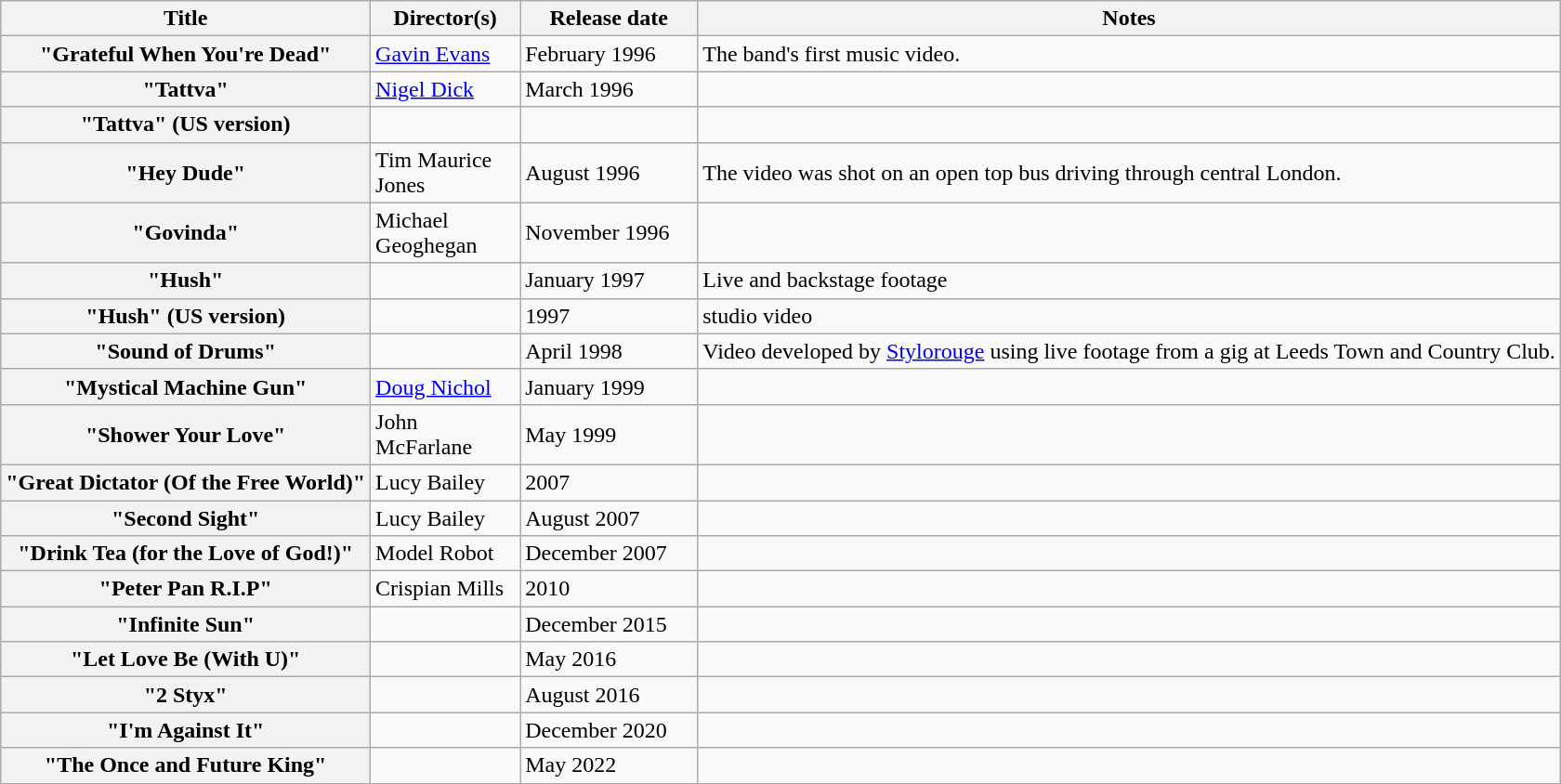<table class="wikitable plainrowheaders">
<tr>
<th>Title</th>
<th style="width:100px;">Director(s)</th>
<th style="width:120px;">Release date</th>
<th>Notes</th>
</tr>
<tr>
<th scope="row">"Grateful When You're Dead"</th>
<td><a href='#'>Gavin Evans</a></td>
<td>February 1996</td>
<td>The band's first music video.</td>
</tr>
<tr>
<th scope="row">"Tattva"</th>
<td><a href='#'>Nigel Dick</a></td>
<td>March 1996</td>
<td></td>
</tr>
<tr>
<th scope="row">"Tattva" (US version)</th>
<td></td>
<td></td>
<td></td>
</tr>
<tr>
<th scope="row">"Hey Dude"</th>
<td>Tim Maurice Jones</td>
<td>August 1996</td>
<td>The video was shot on an open top bus driving through central London.</td>
</tr>
<tr>
<th scope="row">"Govinda"</th>
<td>Michael Geoghegan</td>
<td>November 1996</td>
<td></td>
</tr>
<tr>
<th scope="row">"Hush"</th>
<td></td>
<td>January 1997</td>
<td>Live and backstage footage</td>
</tr>
<tr>
<th scope="row">"Hush" (US version)</th>
<td></td>
<td>1997</td>
<td>studio video</td>
</tr>
<tr>
<th scope="row">"Sound of Drums"</th>
<td></td>
<td>April 1998</td>
<td>Video developed by <a href='#'>Stylorouge</a> using live footage from a gig at Leeds Town and Country Club.</td>
</tr>
<tr>
<th scope="row">"Mystical Machine Gun"</th>
<td><a href='#'>Doug Nichol</a></td>
<td>January 1999</td>
<td></td>
</tr>
<tr>
<th scope="row">"Shower Your Love"</th>
<td>John McFarlane</td>
<td>May 1999</td>
<td></td>
</tr>
<tr>
<th scope="row">"Great Dictator (Of the Free World)"</th>
<td>Lucy Bailey</td>
<td>2007</td>
<td></td>
</tr>
<tr>
<th scope="row">"Second Sight"</th>
<td>Lucy Bailey</td>
<td>August 2007</td>
<td></td>
</tr>
<tr>
<th scope="row">"Drink Tea (for the Love of God!)"</th>
<td>Model Robot</td>
<td>December 2007</td>
<td></td>
</tr>
<tr>
<th scope="row">"Peter Pan R.I.P"</th>
<td>Crispian Mills</td>
<td>2010</td>
<td></td>
</tr>
<tr>
<th scope="row">"Infinite Sun"</th>
<td></td>
<td>December 2015</td>
<td></td>
</tr>
<tr>
<th scope="row">"Let Love Be (With U)"</th>
<td></td>
<td>May 2016</td>
<td></td>
</tr>
<tr>
<th scope="row">"2 Styx"</th>
<td></td>
<td>August 2016</td>
<td></td>
</tr>
<tr>
<th scope="row">"I'm Against It"</th>
<td></td>
<td>December 2020</td>
<td></td>
</tr>
<tr>
<th scope="row">"The Once and Future King"</th>
<td></td>
<td>May 2022</td>
<td></td>
</tr>
</table>
